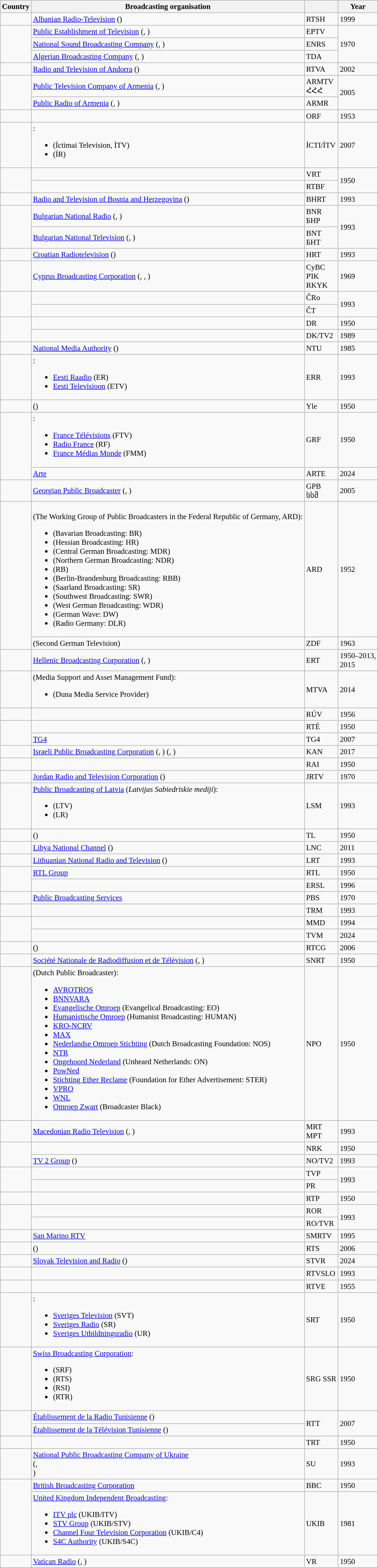<table class="wikitable sortable" style="font-size:95%">
<tr>
<th>Country</th>
<th>Broadcasting organisation</th>
<th></th>
<th>Year</th>
</tr>
<tr>
<td></td>
<td><a href='#'>Albanian Radio-Television</a> ()</td>
<td>RTSH</td>
<td>1999</td>
</tr>
<tr>
<td rowspan="3"></td>
<td><a href='#'>Public Establishment of Television</a> (, )</td>
<td>EPTV</td>
<td rowspan="3">1970</td>
</tr>
<tr>
<td><a href='#'>National Sound Broadcasting Company</a> (, )</td>
<td>ENRS</td>
</tr>
<tr>
<td><a href='#'>Algerian Broadcasting Company</a> (, )</td>
<td>TDA</td>
</tr>
<tr>
<td></td>
<td><a href='#'>Radio and Television of Andorra</a> ()</td>
<td>RTVA</td>
<td>2002</td>
</tr>
<tr>
<td rowspan="2"></td>
<td><a href='#'>Public Television Company of Armenia</a> (, )</td>
<td>ARMTV<br>ՀՀՀ</td>
<td rowspan="2">2005</td>
</tr>
<tr>
<td><a href='#'>Public Radio of Armenia</a> (, )</td>
<td>ARMR</td>
</tr>
<tr>
<td></td>
<td></td>
<td>ORF</td>
<td>1953</td>
</tr>
<tr>
<td></td>
<td>:<br><ul><li> (İctimai Television, İTV)</li><li> (İR)</li></ul></td>
<td>İCTI/İTV</td>
<td>2007</td>
</tr>
<tr>
<td rowspan="2"></td>
<td></td>
<td>VRT</td>
<td rowspan="2">1950</td>
</tr>
<tr>
<td></td>
<td>RTBF</td>
</tr>
<tr>
<td></td>
<td><a href='#'>Radio and Television of Bosnia and Herzegovina</a> ()</td>
<td>BHRT</td>
<td>1993</td>
</tr>
<tr>
<td rowspan="2"></td>
<td><a href='#'>Bulgarian National Radio</a> (, )</td>
<td>BNR<br>БНР</td>
<td rowspan="2">1993</td>
</tr>
<tr>
<td><a href='#'>Bulgarian National Television</a> (, )</td>
<td>BNT<br>БНТ</td>
</tr>
<tr>
<td></td>
<td><a href='#'>Croatian Radiotelevision</a> ()</td>
<td>HRT</td>
<td>1993</td>
</tr>
<tr>
<td></td>
<td><a href='#'>Cyprus Broadcasting Corporation</a> (, , )</td>
<td>CyBC<br>ΡΊΚ<br>RKYK</td>
<td>1969</td>
</tr>
<tr>
<td rowspan="2"></td>
<td></td>
<td>ČRo</td>
<td rowspan="2">1993</td>
</tr>
<tr>
<td></td>
<td>ČT</td>
</tr>
<tr>
<td rowspan="2"></td>
<td></td>
<td>DR</td>
<td>1950</td>
</tr>
<tr>
<td></td>
<td>DK/TV2</td>
<td>1989</td>
</tr>
<tr>
<td></td>
<td><a href='#'>National Media Authority</a> ()</td>
<td>NTU</td>
<td>1985</td>
</tr>
<tr>
<td></td>
<td>:<br><ul><li><a href='#'>Eesti Raadio</a> (ER)</li><li><a href='#'>Eesti Televisioon</a> (ETV)</li></ul></td>
<td>ERR</td>
<td>1993</td>
</tr>
<tr>
<td></td>
<td> ()</td>
<td>Yle</td>
<td>1950</td>
</tr>
<tr>
<td rowspan="2"></td>
<td>:<br><ul><li><a href='#'>France Télévisions</a> (FTV)</li><li><a href='#'>Radio France</a> (RF)</li><li><a href='#'>France Médias Monde</a> (FMM)</li></ul></td>
<td>GRF</td>
<td>1950</td>
</tr>
<tr>
<td><a href='#'>Arte</a></td>
<td>ARTE</td>
<td>2024</td>
</tr>
<tr>
<td></td>
<td><a href='#'>Georgian Public Broadcaster</a> (, )</td>
<td>GPB<br>სსმ</td>
<td>2005</td>
</tr>
<tr>
<td rowspan="2"></td>
<td><br>(The Working Group of Public Broadcasters in the Federal Republic of Germany, ARD):<br><ul><li> (Bavarian Broadcasting: BR)</li><li> (Hessian Broadcasting: HR)</li><li> (Central German Broadcasting: MDR)</li><li> (Northern German Broadcasting: NDR)</li><li> (RB)</li><li> (Berlin-Brandenburg Broadcasting: RBB)</li><li> (Saarland Broadcasting: SR)</li><li> (Southwest Broadcasting: SWR)</li><li> (West German Broadcasting: WDR)</li><li> (German Wave: DW)</li><li> (Radio Germany: DLR)</li></ul></td>
<td>ARD</td>
<td>1952</td>
</tr>
<tr>
<td> (Second German Television)</td>
<td>ZDF</td>
<td>1963</td>
</tr>
<tr>
<td></td>
<td><a href='#'>Hellenic Broadcasting Corporation</a> (, )</td>
<td>ERT</td>
<td>1950–2013,<br>2015</td>
</tr>
<tr>
<td></td>
<td> (Media Support and Asset Management Fund):<br><ul><li> (Duna Media Service Provider)</li></ul></td>
<td>MTVA</td>
<td>2014</td>
</tr>
<tr>
<td></td>
<td></td>
<td>RÚV</td>
<td>1956</td>
</tr>
<tr>
<td rowspan="2"></td>
<td></td>
<td>RTÉ</td>
<td>1950</td>
</tr>
<tr>
<td><a href='#'>TG4</a></td>
<td>TG4</td>
<td>2007</td>
</tr>
<tr>
<td></td>
<td><a href='#'>Israeli Public Broadcasting Corporation</a> (, ) (, )</td>
<td>KAN</td>
<td>2017</td>
</tr>
<tr>
<td></td>
<td></td>
<td>RAI</td>
<td>1950</td>
</tr>
<tr>
<td></td>
<td><a href='#'>Jordan Radio and Television Corporation</a> ()</td>
<td>JRTV</td>
<td>1970</td>
</tr>
<tr>
<td></td>
<td><a href='#'>Public Broadcasting of Latvia</a> (<em>Latvijas Sabiedriskie mediji</em>):<br><ul><li> (LTV)</li><li> (LR)</li></ul></td>
<td>LSM</td>
<td>1993</td>
</tr>
<tr>
<td></td>
<td> ()</td>
<td>TL</td>
<td>1950</td>
</tr>
<tr>
<td></td>
<td><a href='#'>Libya National Channel</a> ()</td>
<td>LNC</td>
<td>2011</td>
</tr>
<tr>
<td></td>
<td><a href='#'>Lithuanian National Radio and Television</a> ()</td>
<td>LRT</td>
<td>1993</td>
</tr>
<tr>
<td rowspan="2"></td>
<td><a href='#'>RTL Group</a></td>
<td>RTL</td>
<td>1950</td>
</tr>
<tr>
<td></td>
<td>ERSL</td>
<td>1996</td>
</tr>
<tr>
<td></td>
<td><a href='#'>Public Broadcasting Services</a></td>
<td>PBS</td>
<td>1970</td>
</tr>
<tr>
<td></td>
<td></td>
<td>TRM</td>
<td>1993</td>
</tr>
<tr>
<td rowspan="2"></td>
<td></td>
<td>MMD</td>
<td>1994</td>
</tr>
<tr>
<td></td>
<td>TVM</td>
<td>2024</td>
</tr>
<tr>
<td></td>
<td> ()</td>
<td>RTCG<br></td>
<td>2006</td>
</tr>
<tr>
<td></td>
<td><a href='#'>Société Nationale de Radiodiffusion et de Télévision</a> (, )</td>
<td>SNRT</td>
<td>1950</td>
</tr>
<tr>
<td></td>
<td> (Dutch Public Broadcaster):<br><ul><li><a href='#'>AVROTROS</a></li><li><a href='#'>BNNVARA</a></li><li><a href='#'>Evangelische Omroep</a> (Evangelical Broadcasting: EO)</li><li><a href='#'>Humanistische Omroep</a> (Humanist Broadcasting: HUMAN)</li><li><a href='#'>KRO-NCRV</a></li><li><a href='#'>MAX</a></li><li><a href='#'>Nederlandse Omroep Stichting</a> (Dutch Broadcasting Foundation: NOS)</li><li><a href='#'>NTR</a></li><li><a href='#'>Ongehoord Nederland</a> (Unheard Netherlands: ON)</li><li><a href='#'>PowNed</a></li><li><a href='#'>Stichting Ether Reclame</a> (Foundation for Ether Advertisement: STER)</li><li><a href='#'>VPRO</a></li><li><a href='#'>WNL</a></li><li><a href='#'>Omroep Zwart</a> (Broadcaster Black)</li></ul></td>
<td>NPO</td>
<td>1950</td>
</tr>
<tr>
<td></td>
<td><a href='#'>Macedonian Radio Television</a> (, )</td>
<td>MRT<br>МРТ</td>
<td>1993</td>
</tr>
<tr>
<td rowspan="2"></td>
<td></td>
<td>NRK</td>
<td>1950</td>
</tr>
<tr>
<td><a href='#'>TV 2 Group</a> ()</td>
<td>NO/TV2</td>
<td>1993</td>
</tr>
<tr>
<td rowspan="2"></td>
<td></td>
<td>TVP</td>
<td rowspan="2">1993</td>
</tr>
<tr>
<td></td>
<td>PR</td>
</tr>
<tr>
<td></td>
<td></td>
<td>RTP</td>
<td>1950</td>
</tr>
<tr>
<td rowspan="2"></td>
<td></td>
<td>ROR</td>
<td rowspan="2">1993</td>
</tr>
<tr>
<td></td>
<td>RO/TVR</td>
</tr>
<tr>
<td></td>
<td><a href='#'>San Marino RTV</a></td>
<td>SMRTV</td>
<td>1995</td>
</tr>
<tr>
<td></td>
<td> ()</td>
<td>RTS</td>
<td>2006</td>
</tr>
<tr>
<td></td>
<td><a href='#'>Slovak Television and Radio</a> ()</td>
<td>STVR</td>
<td>2024</td>
</tr>
<tr>
<td></td>
<td></td>
<td>RTVSLO</td>
<td>1993</td>
</tr>
<tr>
<td></td>
<td></td>
<td>RTVE</td>
<td>1955</td>
</tr>
<tr>
<td></td>
<td>:<br><ul><li><a href='#'>Sveriges Television</a> (SVT)</li><li><a href='#'>Sveriges Radio</a> (SR)</li><li><a href='#'>Sveriges Utbildningsradio</a> (UR)</li></ul></td>
<td>SRT</td>
<td>1950</td>
</tr>
<tr>
<td></td>
<td><a href='#'>Swiss Broadcasting Corporation</a>:<br><ul><li> (SRF)</li><li> (RTS)</li><li> (RSI)</li><li> (RTR)</li></ul></td>
<td>SRG SSR</td>
<td>1950</td>
</tr>
<tr>
<td rowspan="2"></td>
<td><a href='#'>Établissement de la Radio Tunisienne</a> ()</td>
<td rowspan="2">RTT</td>
<td rowspan="2">2007</td>
</tr>
<tr>
<td><a href='#'>Établissement de la Télévision Tunisienne</a> ()</td>
</tr>
<tr>
<td></td>
<td></td>
<td>TRT</td>
<td>1950</td>
</tr>
<tr>
<td></td>
<td><a href='#'>National Public Broadcasting Company of Ukraine</a><br>(,<br>)</td>
<td>SU</td>
<td>1993</td>
</tr>
<tr>
<td rowspan="2"></td>
<td><a href='#'>British Broadcasting Corporation</a></td>
<td>BBC</td>
<td>1950</td>
</tr>
<tr>
<td><a href='#'>United Kingdom Independent Broadcasting</a>:<br><ul><li><a href='#'>ITV plc</a> (UKIB/ITV)</li><li><a href='#'>STV Group</a> (UKIB/STV)</li><li><a href='#'>Channel Four Television Corporation</a> (UKIB/C4)</li><li><a href='#'>S4C Authority</a> (UKIB/S4C)</li></ul></td>
<td>UKIB</td>
<td>1981</td>
</tr>
<tr>
<td></td>
<td><a href='#'>Vatican Radio</a> (, )</td>
<td>VR</td>
<td>1950</td>
</tr>
</table>
